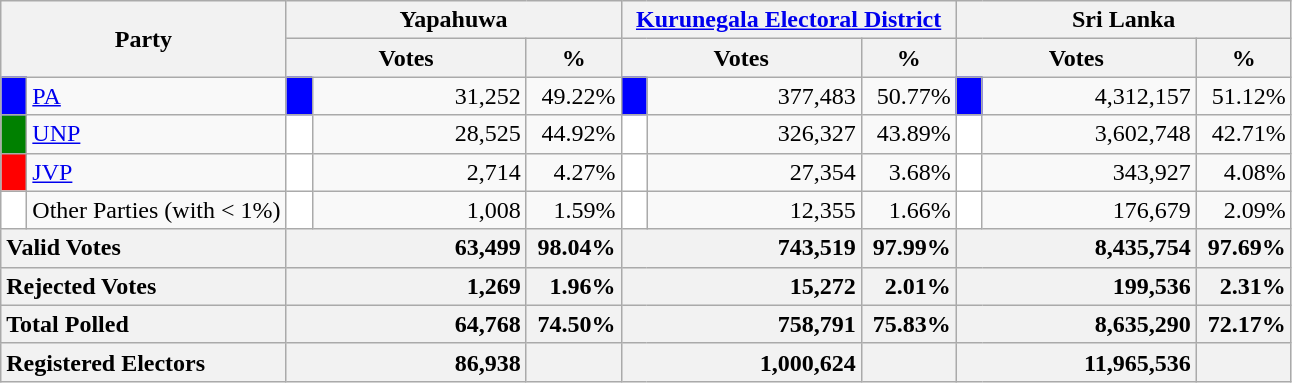<table class="wikitable">
<tr>
<th colspan="2" width="144px"rowspan="2">Party</th>
<th colspan="3" width="216px">Yapahuwa</th>
<th colspan="3" width="216px"><a href='#'>Kurunegala Electoral District</a></th>
<th colspan="3" width="216px">Sri Lanka</th>
</tr>
<tr>
<th colspan="2" width="144px">Votes</th>
<th>%</th>
<th colspan="2" width="144px">Votes</th>
<th>%</th>
<th colspan="2" width="144px">Votes</th>
<th>%</th>
</tr>
<tr>
<td style="background-color:blue;" width="10px"></td>
<td style="text-align:left;"><a href='#'>PA</a></td>
<td style="background-color:blue;" width="10px"></td>
<td style="text-align:right;">31,252</td>
<td style="text-align:right;">49.22%</td>
<td style="background-color:blue;" width="10px"></td>
<td style="text-align:right;">377,483</td>
<td style="text-align:right;">50.77%</td>
<td style="background-color:blue;" width="10px"></td>
<td style="text-align:right;">4,312,157</td>
<td style="text-align:right;">51.12%</td>
</tr>
<tr>
<td style="background-color:green;" width="10px"></td>
<td style="text-align:left;"><a href='#'>UNP</a></td>
<td style="background-color:white;" width="10px"></td>
<td style="text-align:right;">28,525</td>
<td style="text-align:right;">44.92%</td>
<td style="background-color:white;" width="10px"></td>
<td style="text-align:right;">326,327</td>
<td style="text-align:right;">43.89%</td>
<td style="background-color:white;" width="10px"></td>
<td style="text-align:right;">3,602,748</td>
<td style="text-align:right;">42.71%</td>
</tr>
<tr>
<td style="background-color:red;" width="10px"></td>
<td style="text-align:left;"><a href='#'>JVP</a></td>
<td style="background-color:white;" width="10px"></td>
<td style="text-align:right;">2,714</td>
<td style="text-align:right;">4.27%</td>
<td style="background-color:white;" width="10px"></td>
<td style="text-align:right;">27,354</td>
<td style="text-align:right;">3.68%</td>
<td style="background-color:white;" width="10px"></td>
<td style="text-align:right;">343,927</td>
<td style="text-align:right;">4.08%</td>
</tr>
<tr>
<td style="background-color:white;" width="10px"></td>
<td style="text-align:left;">Other Parties (with < 1%)</td>
<td style="background-color:white;" width="10px"></td>
<td style="text-align:right;">1,008</td>
<td style="text-align:right;">1.59%</td>
<td style="background-color:white;" width="10px"></td>
<td style="text-align:right;">12,355</td>
<td style="text-align:right;">1.66%</td>
<td style="background-color:white;" width="10px"></td>
<td style="text-align:right;">176,679</td>
<td style="text-align:right;">2.09%</td>
</tr>
<tr>
<th colspan="2" width="144px"style="text-align:left;">Valid Votes</th>
<th style="text-align:right;"colspan="2" width="144px">63,499</th>
<th style="text-align:right;">98.04%</th>
<th style="text-align:right;"colspan="2" width="144px">743,519</th>
<th style="text-align:right;">97.99%</th>
<th style="text-align:right;"colspan="2" width="144px">8,435,754</th>
<th style="text-align:right;">97.69%</th>
</tr>
<tr>
<th colspan="2" width="144px"style="text-align:left;">Rejected Votes</th>
<th style="text-align:right;"colspan="2" width="144px">1,269</th>
<th style="text-align:right;">1.96%</th>
<th style="text-align:right;"colspan="2" width="144px">15,272</th>
<th style="text-align:right;">2.01%</th>
<th style="text-align:right;"colspan="2" width="144px">199,536</th>
<th style="text-align:right;">2.31%</th>
</tr>
<tr>
<th colspan="2" width="144px"style="text-align:left;">Total Polled</th>
<th style="text-align:right;"colspan="2" width="144px">64,768</th>
<th style="text-align:right;">74.50%</th>
<th style="text-align:right;"colspan="2" width="144px">758,791</th>
<th style="text-align:right;">75.83%</th>
<th style="text-align:right;"colspan="2" width="144px">8,635,290</th>
<th style="text-align:right;">72.17%</th>
</tr>
<tr>
<th colspan="2" width="144px"style="text-align:left;">Registered Electors</th>
<th style="text-align:right;"colspan="2" width="144px">86,938</th>
<th></th>
<th style="text-align:right;"colspan="2" width="144px">1,000,624</th>
<th></th>
<th style="text-align:right;"colspan="2" width="144px">11,965,536</th>
<th></th>
</tr>
</table>
